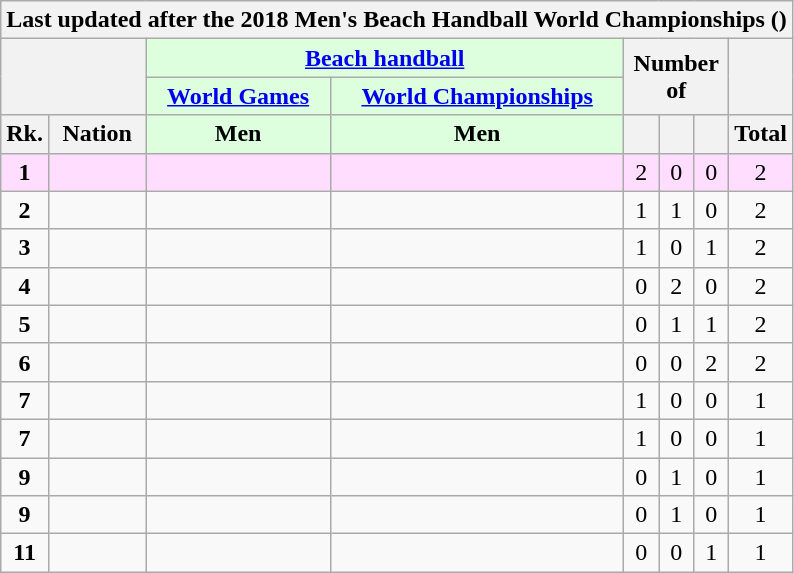<table class="wikitable" style="margin-top: 0em; text-align: center; font-size: 100%;">
<tr>
<th colspan="8">Last updated after the 2018 Men's Beach Handball World Championships ()</th>
</tr>
<tr>
<th rowspan="2" colspan="2"></th>
<th colspan="2" style="background: #dfd;"><a href='#'>Beach handball</a></th>
<th rowspan="2" colspan="3">Number of</th>
<th rowspan="2"></th>
</tr>
<tr>
<th style="background: #dfd;"><a href='#'>World Games</a></th>
<th style="background: #dfd;"><a href='#'>World Championships</a></th>
</tr>
<tr>
<th style="width: 1em;">Rk.</th>
<th>Nation</th>
<th style="background: #dfd;">Men</th>
<th style="background: #dfd;">Men</th>
<th style="width: 1em;"></th>
<th style="width: 1em;"></th>
<th style="width: 1em;"></th>
<th style="width: 1em;">Total</th>
</tr>
<tr style="background: #fdf;">
<td><strong>1</strong></td>
<td style="text-align: left;"></td>
<td></td>
<td></td>
<td>2</td>
<td>0</td>
<td>0</td>
<td>2</td>
</tr>
<tr>
<td><strong>2</strong></td>
<td style="text-align: left;"></td>
<td></td>
<td></td>
<td>1</td>
<td>1</td>
<td>0</td>
<td>2</td>
</tr>
<tr>
<td><strong>3</strong></td>
<td style="text-align: left;"></td>
<td></td>
<td></td>
<td>1</td>
<td>0</td>
<td>1</td>
<td>2</td>
</tr>
<tr>
<td><strong>4</strong></td>
<td style="text-align: left;"></td>
<td></td>
<td></td>
<td>0</td>
<td>2</td>
<td>0</td>
<td>2</td>
</tr>
<tr>
<td><strong>5</strong></td>
<td style="text-align: left;"></td>
<td></td>
<td></td>
<td>0</td>
<td>1</td>
<td>1</td>
<td>2</td>
</tr>
<tr>
<td><strong>6</strong></td>
<td style="text-align: left;"></td>
<td></td>
<td></td>
<td>0</td>
<td>0</td>
<td>2</td>
<td>2</td>
</tr>
<tr>
<td><strong>7</strong></td>
<td style="text-align: left;"></td>
<td></td>
<td></td>
<td>1</td>
<td>0</td>
<td>0</td>
<td>1</td>
</tr>
<tr>
<td><strong>7</strong></td>
<td style="text-align: left;"></td>
<td></td>
<td></td>
<td>1</td>
<td>0</td>
<td>0</td>
<td>1</td>
</tr>
<tr>
<td><strong>9</strong></td>
<td style="text-align: left;"></td>
<td></td>
<td></td>
<td>0</td>
<td>1</td>
<td>0</td>
<td>1</td>
</tr>
<tr>
<td><strong>9</strong></td>
<td style="text-align: left;"></td>
<td></td>
<td></td>
<td>0</td>
<td>1</td>
<td>0</td>
<td>1</td>
</tr>
<tr>
<td><strong>11</strong></td>
<td style="text-align: left;"></td>
<td></td>
<td></td>
<td>0</td>
<td>0</td>
<td>1</td>
<td>1</td>
</tr>
</table>
